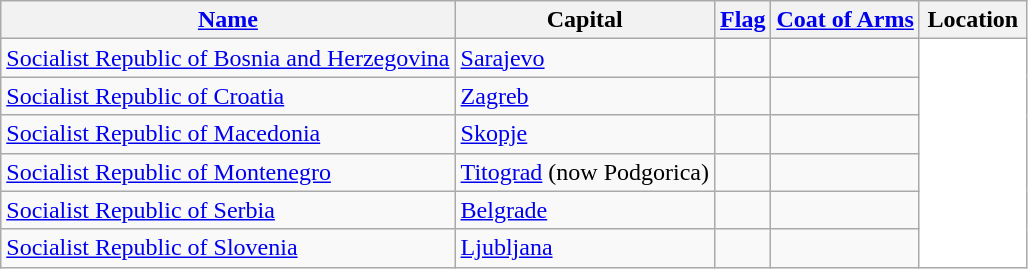<table class="wikitable">
<tr>
<th scope="col"><strong><a href='#'>Name</a></strong></th>
<th scope="col"><strong>Capital</strong></th>
<th scope="col"><strong><a href='#'>Flag</a></strong></th>
<th scope="col"><strong><a href='#'>Coat of Arms</a></strong></th>
<th scope="col"><strong>Location</strong></th>
</tr>
<tr>
<td><a href='#'>Socialist Republic of Bosnia and Herzegovina</a></td>
<td><a href='#'>Sarajevo</a></td>
<td></td>
<td></td>
<th rowspan="6" style="width:4em; background:#fff;"></th>
</tr>
<tr>
<td><a href='#'>Socialist Republic of Croatia</a></td>
<td><a href='#'>Zagreb</a></td>
<td></td>
<td></td>
</tr>
<tr>
<td><a href='#'>Socialist Republic of Macedonia</a></td>
<td><a href='#'>Skopje</a></td>
<td></td>
<td></td>
</tr>
<tr>
<td><a href='#'>Socialist Republic of Montenegro</a></td>
<td><a href='#'>Titograd</a> (now Podgorica)</td>
<td></td>
<td></td>
</tr>
<tr>
<td><a href='#'>Socialist Republic of Serbia</a><br></td>
<td><a href='#'>Belgrade</a><br></td>
<td></td>
<td></td>
</tr>
<tr>
<td><a href='#'>Socialist Republic of Slovenia</a></td>
<td><a href='#'>Ljubljana</a></td>
<td></td>
<td></td>
</tr>
</table>
